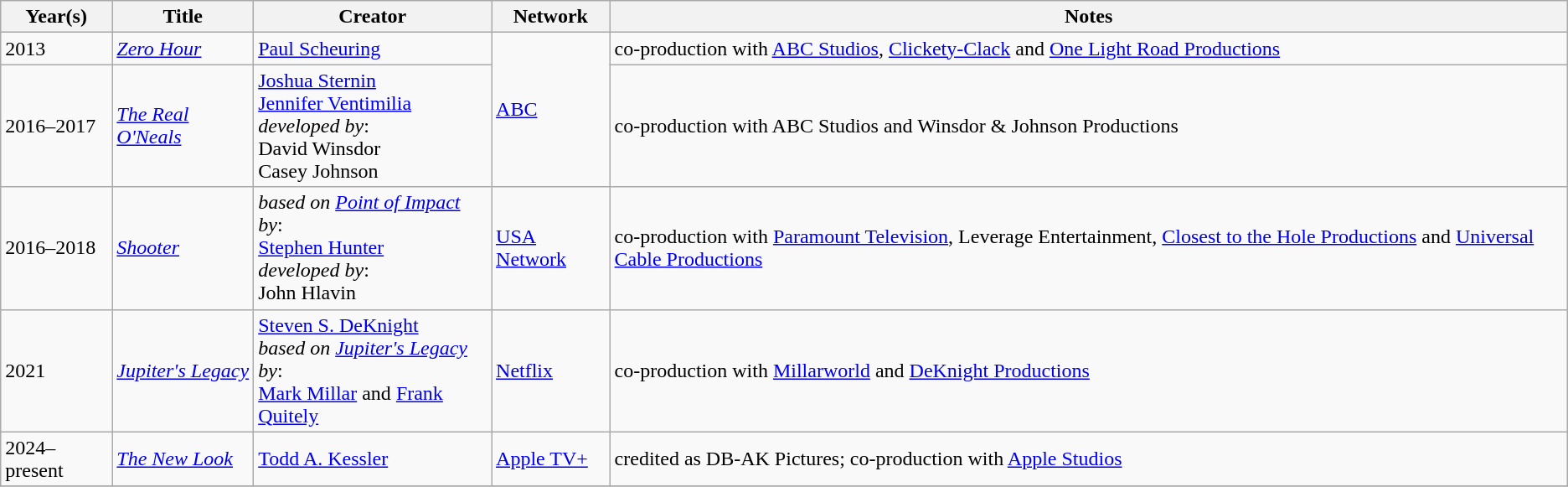<table class="wikitable sortable">
<tr>
<th>Year(s)</th>
<th>Title</th>
<th>Creator</th>
<th>Network</th>
<th>Notes</th>
</tr>
<tr>
<td>2013</td>
<td><em><a href='#'>Zero Hour</a></em></td>
<td><a href='#'>Paul Scheuring</a></td>
<td rowspan="2"><a href='#'>ABC</a></td>
<td>co-production with <a href='#'>ABC Studios</a>, <a href='#'>Clickety-Clack</a> and <a href='#'>One Light Road Productions</a></td>
</tr>
<tr>
<td>2016–2017</td>
<td><em><a href='#'>The Real O'Neals</a></em></td>
<td><a href='#'>Joshua Sternin</a><br><a href='#'>Jennifer Ventimilia</a><br><em>developed by</em>:<br>David Winsdor<br>Casey Johnson</td>
<td>co-production with ABC Studios and Winsdor & Johnson Productions</td>
</tr>
<tr>
<td>2016–2018</td>
<td><em><a href='#'>Shooter</a></em></td>
<td><em>based on <a href='#'>Point of Impact</a> by</em>:<br><a href='#'>Stephen Hunter</a><br><em>developed by</em>:<br>John Hlavin</td>
<td><a href='#'>USA Network</a></td>
<td>co-production with <a href='#'>Paramount Television</a>, Leverage Entertainment, <a href='#'>Closest to the Hole Productions</a> and <a href='#'>Universal Cable Productions</a></td>
</tr>
<tr>
<td>2021</td>
<td><em><a href='#'>Jupiter's Legacy</a></em></td>
<td><a href='#'>Steven S. DeKnight</a><br><em>based on <a href='#'>Jupiter's Legacy</a> by</em>:<br><a href='#'>Mark Millar</a> and <a href='#'>Frank Quitely</a></td>
<td><a href='#'>Netflix</a></td>
<td>co-production with <a href='#'>Millarworld</a> and <a href='#'>DeKnight Productions</a></td>
</tr>
<tr>
<td>2024–present</td>
<td><em><a href='#'>The New Look</a></em></td>
<td><a href='#'>Todd A. Kessler</a></td>
<td><a href='#'>Apple TV+</a></td>
<td>credited as DB-AK Pictures; co-production with <a href='#'>Apple Studios</a></td>
</tr>
<tr>
</tr>
</table>
